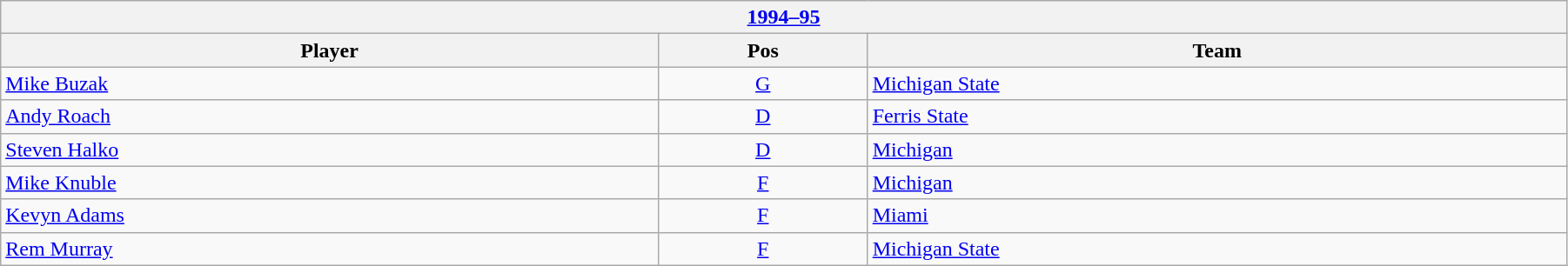<table class="wikitable" width=95%>
<tr>
<th colspan=3><a href='#'>1994–95</a></th>
</tr>
<tr>
<th>Player</th>
<th>Pos</th>
<th>Team</th>
</tr>
<tr>
<td><a href='#'>Mike Buzak</a></td>
<td style="text-align:center;"><a href='#'>G</a></td>
<td><a href='#'>Michigan State</a></td>
</tr>
<tr>
<td><a href='#'>Andy Roach</a></td>
<td style="text-align:center;"><a href='#'>D</a></td>
<td><a href='#'>Ferris State</a></td>
</tr>
<tr>
<td><a href='#'>Steven Halko</a></td>
<td style="text-align:center;"><a href='#'>D</a></td>
<td><a href='#'>Michigan</a></td>
</tr>
<tr>
<td><a href='#'>Mike Knuble</a></td>
<td style="text-align:center;"><a href='#'>F</a></td>
<td><a href='#'>Michigan</a></td>
</tr>
<tr>
<td><a href='#'>Kevyn Adams</a></td>
<td style="text-align:center;"><a href='#'>F</a></td>
<td><a href='#'>Miami</a></td>
</tr>
<tr>
<td><a href='#'>Rem Murray</a></td>
<td style="text-align:center;"><a href='#'>F</a></td>
<td><a href='#'>Michigan State</a></td>
</tr>
</table>
